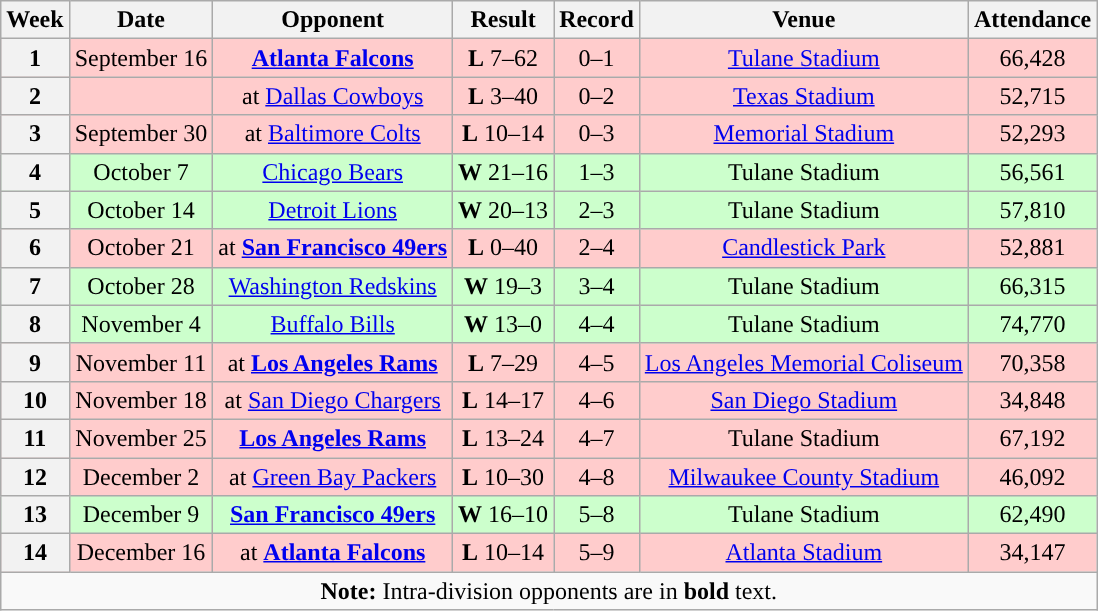<table class="wikitable" style="text-align:center">
<tr>
<th>Week</th>
<th>Date</th>
<th>Opponent</th>
<th>Result</th>
<th>Record</th>
<th>Venue</th>
<th>Attendance</th>
</tr>
<tr style="background:#fcc">
<th>1</th>
<td>September 16</td>
<td><strong><a href='#'>Atlanta Falcons</a></strong></td>
<td><strong>L</strong> 7–62</td>
<td>0–1</td>
<td><a href='#'>Tulane Stadium</a></td>
<td>66,428</td>
</tr>
<tr style="background:#fcc">
<th>2</th>
<td></td>
<td>at <a href='#'>Dallas Cowboys</a></td>
<td><strong>L</strong> 3–40</td>
<td>0–2</td>
<td><a href='#'>Texas Stadium</a></td>
<td>52,715</td>
</tr>
<tr style="background:#fcc">
<th>3</th>
<td>September 30</td>
<td>at <a href='#'>Baltimore Colts</a></td>
<td><strong>L</strong> 10–14</td>
<td>0–3</td>
<td><a href='#'>Memorial Stadium</a></td>
<td>52,293</td>
</tr>
<tr style="background:#cfc">
<th>4</th>
<td>October 7</td>
<td><a href='#'>Chicago Bears</a></td>
<td><strong>W</strong> 21–16</td>
<td>1–3</td>
<td>Tulane Stadium</td>
<td>56,561</td>
</tr>
<tr style="background:#cfc">
<th>5</th>
<td>October 14</td>
<td><a href='#'>Detroit Lions</a></td>
<td><strong>W</strong> 20–13</td>
<td>2–3</td>
<td>Tulane Stadium</td>
<td>57,810</td>
</tr>
<tr style="background:#fcc">
<th>6</th>
<td>October 21</td>
<td>at <strong><a href='#'>San Francisco 49ers</a></strong></td>
<td><strong>L</strong> 0–40</td>
<td>2–4</td>
<td><a href='#'>Candlestick Park</a></td>
<td>52,881</td>
</tr>
<tr style="background:#cfc">
<th>7</th>
<td>October 28</td>
<td><a href='#'>Washington Redskins</a></td>
<td><strong>W</strong> 19–3</td>
<td>3–4</td>
<td>Tulane Stadium</td>
<td>66,315</td>
</tr>
<tr style="background:#cfc">
<th>8</th>
<td>November 4</td>
<td><a href='#'>Buffalo Bills</a></td>
<td><strong>W</strong> 13–0</td>
<td>4–4</td>
<td>Tulane Stadium</td>
<td>74,770</td>
</tr>
<tr style="background:#fcc">
<th>9</th>
<td>November 11</td>
<td>at <strong><a href='#'>Los Angeles Rams</a></strong></td>
<td><strong>L</strong> 7–29</td>
<td>4–5</td>
<td><a href='#'>Los Angeles Memorial Coliseum</a></td>
<td>70,358</td>
</tr>
<tr style="background:#fcc">
<th>10</th>
<td>November 18</td>
<td>at <a href='#'>San Diego Chargers</a></td>
<td><strong>L</strong> 14–17</td>
<td>4–6</td>
<td><a href='#'>San Diego Stadium</a></td>
<td>34,848</td>
</tr>
<tr style="background:#fcc">
<th>11</th>
<td>November 25</td>
<td><strong><a href='#'>Los Angeles Rams</a></strong></td>
<td><strong>L</strong> 13–24</td>
<td>4–7</td>
<td>Tulane Stadium</td>
<td>67,192</td>
</tr>
<tr style="background:#fcc">
<th>12</th>
<td>December 2</td>
<td>at <a href='#'>Green Bay Packers</a></td>
<td><strong>L</strong> 10–30</td>
<td>4–8</td>
<td><a href='#'>Milwaukee County Stadium</a></td>
<td>46,092</td>
</tr>
<tr style="background:#cfc">
<th>13</th>
<td>December 9</td>
<td><strong><a href='#'>San Francisco 49ers</a></strong></td>
<td><strong>W</strong> 16–10</td>
<td>5–8</td>
<td>Tulane Stadium</td>
<td>62,490</td>
</tr>
<tr style="background:#fcc">
<th>14</th>
<td>December 16</td>
<td>at <strong><a href='#'>Atlanta Falcons</a></strong></td>
<td><strong>L</strong> 10–14</td>
<td>5–9</td>
<td><a href='#'>Atlanta Stadium</a></td>
<td>34,147</td>
</tr>
<tr>
<td colspan="7"><strong>Note:</strong> Intra-division opponents are in <strong>bold</strong> text.</td>
</tr>
</table>
